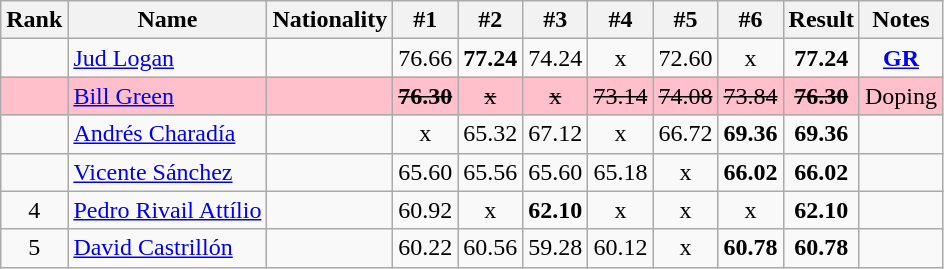<table class="wikitable sortable" style="text-align:center">
<tr>
<th>Rank</th>
<th>Name</th>
<th>Nationality</th>
<th>#1</th>
<th>#2</th>
<th>#3</th>
<th>#4</th>
<th>#5</th>
<th>#6</th>
<th>Result</th>
<th>Notes</th>
</tr>
<tr>
<td></td>
<td align=left><a href='#'>Jud Logan</a></td>
<td align=left></td>
<td>76.66</td>
<td><strong>77.24</strong></td>
<td>74.24</td>
<td>x</td>
<td>72.60</td>
<td>x</td>
<td><strong>77.24</strong></td>
<td><strong><a href='#'>GR</a></strong></td>
</tr>
<tr bgcolor=pink>
<td><s></s></td>
<td align=left><a href='#'>Bill Green</a></td>
<td align=left></td>
<td><s><strong>76.30</strong></s></td>
<td><s>x</s></td>
<td><s>x</s></td>
<td><s>73.14</s></td>
<td><s>74.08</s></td>
<td><s>73.84</s></td>
<td><s><strong>76.30</strong> </s></td>
<td>Doping</td>
</tr>
<tr>
<td></td>
<td align=left><a href='#'>Andrés Charadía</a></td>
<td align=left></td>
<td>x</td>
<td>65.32</td>
<td>67.12</td>
<td>x</td>
<td>66.72</td>
<td><strong>69.36</strong></td>
<td><strong>69.36</strong></td>
<td></td>
</tr>
<tr>
<td></td>
<td align=left><a href='#'>Vicente Sánchez</a></td>
<td align=left></td>
<td>65.60</td>
<td>65.56</td>
<td>65.60</td>
<td>65.18</td>
<td>x</td>
<td><strong>66.02</strong></td>
<td><strong>66.02</strong></td>
<td></td>
</tr>
<tr>
<td>4</td>
<td align=left><a href='#'>Pedro Rivail Attílio</a></td>
<td align=left></td>
<td>60.92</td>
<td>x</td>
<td><strong>62.10</strong></td>
<td>x</td>
<td>x</td>
<td>x</td>
<td><strong>62.10</strong></td>
<td></td>
</tr>
<tr>
<td>5</td>
<td align=left><a href='#'>David Castrillón</a></td>
<td align=left></td>
<td>60.22</td>
<td>60.56</td>
<td>59.28</td>
<td>60.12</td>
<td>x</td>
<td><strong>60.78</strong></td>
<td><strong>60.78</strong></td>
<td></td>
</tr>
</table>
